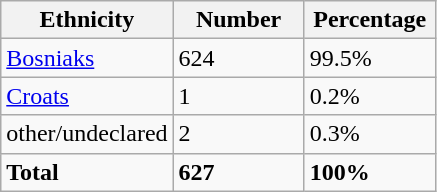<table class="wikitable">
<tr>
<th width="100px">Ethnicity</th>
<th width="80px">Number</th>
<th width="80px">Percentage</th>
</tr>
<tr>
<td><a href='#'>Bosniaks</a></td>
<td>624</td>
<td>99.5%</td>
</tr>
<tr>
<td><a href='#'>Croats</a></td>
<td>1</td>
<td>0.2%</td>
</tr>
<tr>
<td>other/undeclared</td>
<td>2</td>
<td>0.3%</td>
</tr>
<tr>
<td><strong>Total</strong></td>
<td><strong>627</strong></td>
<td><strong>100%</strong></td>
</tr>
</table>
